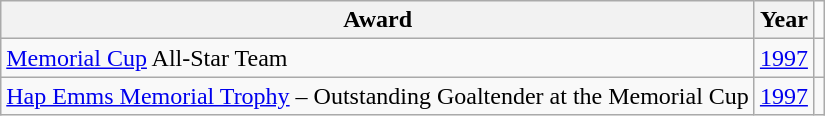<table class="wikitable">
<tr>
<th>Award</th>
<th>Year</th>
<td></td>
</tr>
<tr>
<td><a href='#'>Memorial Cup</a> All-Star Team</td>
<td><a href='#'>1997</a></td>
<td></td>
</tr>
<tr>
<td><a href='#'>Hap Emms Memorial Trophy</a> – Outstanding Goaltender at the Memorial Cup</td>
<td><a href='#'>1997</a></td>
<td></td>
</tr>
</table>
